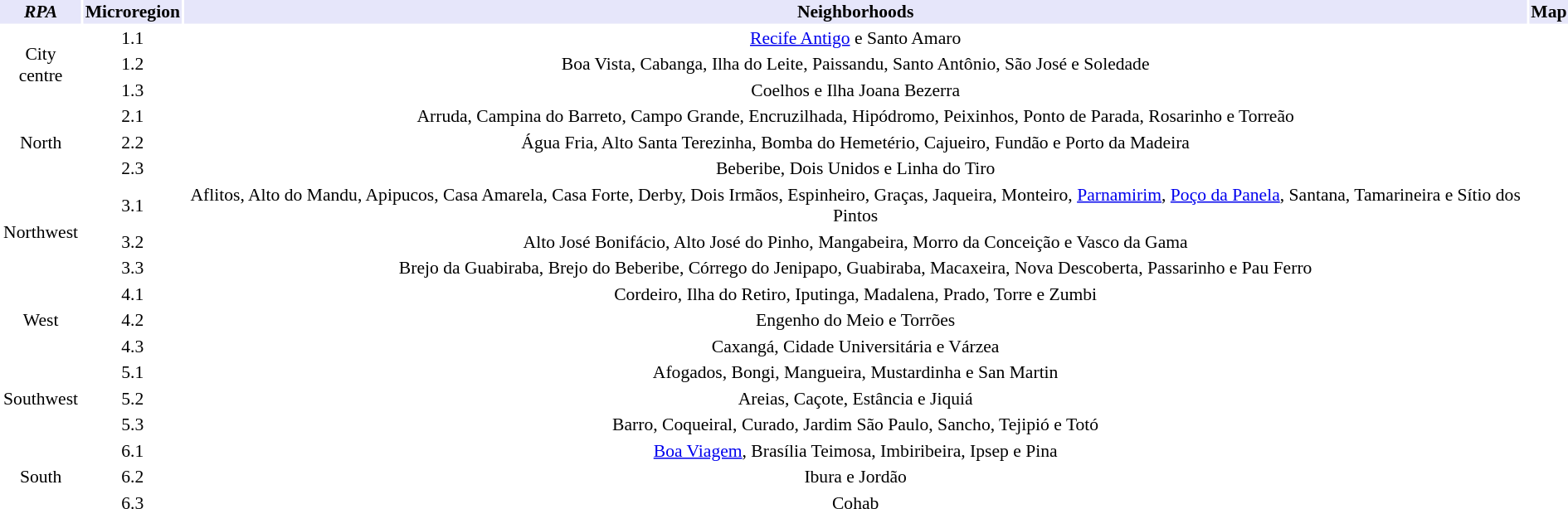<table class="toccolours" style="text-align:center; font-size:90%; background:F5F5F5; ">
<tr>
<td></td>
</tr>
<tr align=center style="background:lavender; font-weight:bold;">
<th><em>RPA</em></th>
<th>Microregion</th>
<th>Neighborhoods</th>
<th>Map</th>
</tr>
<tr>
<td rowspan="3"> City centre</td>
<td>1.1</td>
<td><a href='#'>Recife Antigo</a> e Santo Amaro</td>
<td rowspan="18"></td>
</tr>
<tr>
<td>1.2</td>
<td>Boa Vista, Cabanga, Ilha do Leite, Paissandu, Santo Antônio, São José e Soledade</td>
</tr>
<tr>
<td>1.3</td>
<td>Coelhos e Ilha Joana Bezerra</td>
</tr>
<tr>
<td rowspan="3"> North</td>
<td>2.1</td>
<td>Arruda, Campina do Barreto, Campo Grande, Encruzilhada, Hipódromo, Peixinhos, Ponto de Parada, Rosarinho e Torreão</td>
</tr>
<tr>
<td>2.2</td>
<td>Água Fria, Alto Santa Terezinha, Bomba do Hemetério, Cajueiro, Fundão e Porto da Madeira</td>
</tr>
<tr>
<td>2.3</td>
<td>Beberibe, Dois Unidos e Linha do Tiro</td>
</tr>
<tr>
<td rowspan="3"> Northwest</td>
<td>3.1</td>
<td>Aflitos, Alto do Mandu, Apipucos, Casa Amarela, Casa Forte, Derby, Dois Irmãos, Espinheiro, Graças, Jaqueira, Monteiro, <a href='#'>Parnamirim</a>, <a href='#'>Poço da Panela</a>, Santana, Tamarineira e Sítio dos Pintos</td>
</tr>
<tr>
<td>3.2</td>
<td>Alto José Bonifácio, Alto José do Pinho, Mangabeira, Morro da Conceição e Vasco da Gama</td>
</tr>
<tr>
<td>3.3</td>
<td>Brejo da Guabiraba, Brejo do Beberibe, Córrego do Jenipapo, Guabiraba, Macaxeira, Nova Descoberta, Passarinho e Pau Ferro</td>
</tr>
<tr>
<td rowspan="3"> West</td>
<td>4.1</td>
<td>Cordeiro, Ilha do Retiro, Iputinga, Madalena, Prado, Torre e Zumbi</td>
</tr>
<tr>
<td>4.2</td>
<td>Engenho do Meio e Torrões</td>
</tr>
<tr>
<td>4.3</td>
<td>Caxangá, Cidade Universitária e Várzea</td>
</tr>
<tr>
<td rowspan="3"> Southwest</td>
<td>5.1</td>
<td>Afogados, Bongi, Mangueira, Mustardinha e San Martin</td>
</tr>
<tr>
<td>5.2</td>
<td>Areias, Caçote, Estância e Jiquiá</td>
</tr>
<tr>
<td>5.3</td>
<td>Barro, Coqueiral, Curado, Jardim São Paulo, Sancho, Tejipió e Totó</td>
</tr>
<tr>
<td rowspan="3"> South</td>
<td>6.1</td>
<td><a href='#'>Boa Viagem</a>, Brasília Teimosa, Imbiribeira, Ipsep e Pina</td>
</tr>
<tr>
<td>6.2</td>
<td>Ibura e Jordão</td>
</tr>
<tr>
<td>6.3</td>
<td>Cohab</td>
</tr>
</table>
